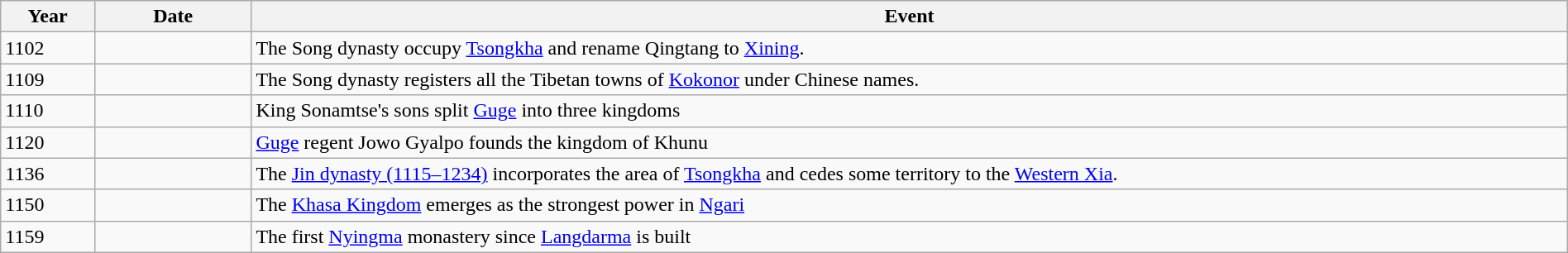<table class="wikitable" width="100%">
<tr>
<th style="width:6%">Year</th>
<th style="width:10%">Date</th>
<th>Event</th>
</tr>
<tr>
<td>1102</td>
<td></td>
<td>The Song dynasty occupy <a href='#'>Tsongkha</a> and rename Qingtang to <a href='#'>Xining</a>.</td>
</tr>
<tr>
<td>1109</td>
<td></td>
<td>The Song dynasty registers all the Tibetan towns of <a href='#'>Kokonor</a> under Chinese names.</td>
</tr>
<tr>
<td>1110</td>
<td></td>
<td>King Sonamtse's sons split <a href='#'>Guge</a> into three kingdoms</td>
</tr>
<tr>
<td>1120</td>
<td></td>
<td><a href='#'>Guge</a> regent Jowo Gyalpo founds the kingdom of Khunu</td>
</tr>
<tr>
<td>1136</td>
<td></td>
<td>The <a href='#'>Jin dynasty (1115–1234)</a> incorporates the area of <a href='#'>Tsongkha</a> and cedes some territory to the <a href='#'>Western Xia</a>.</td>
</tr>
<tr>
<td>1150</td>
<td></td>
<td>The <a href='#'>Khasa Kingdom</a> emerges as the strongest power in <a href='#'>Ngari</a></td>
</tr>
<tr>
<td>1159</td>
<td></td>
<td>The first <a href='#'>Nyingma</a> monastery since <a href='#'>Langdarma</a> is built</td>
</tr>
</table>
